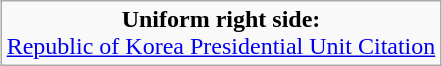<table class="wikitable" style="margin-left: auto; margin-right: auto; text-align: center;">
<tr>
<td colspan="4"><strong>Uniform right side:</strong><br><a href='#'>Republic of Korea Presidential Unit Citation</a></td>
</tr>
</table>
